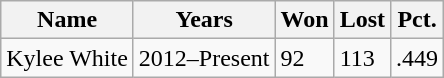<table class="wikitable sortable">
<tr>
<th>Name</th>
<th>Years</th>
<th>Won</th>
<th>Lost</th>
<th>Pct.</th>
</tr>
<tr>
<td>Kylee White</td>
<td>2012–Present</td>
<td>92</td>
<td>113</td>
<td>.449</td>
</tr>
</table>
